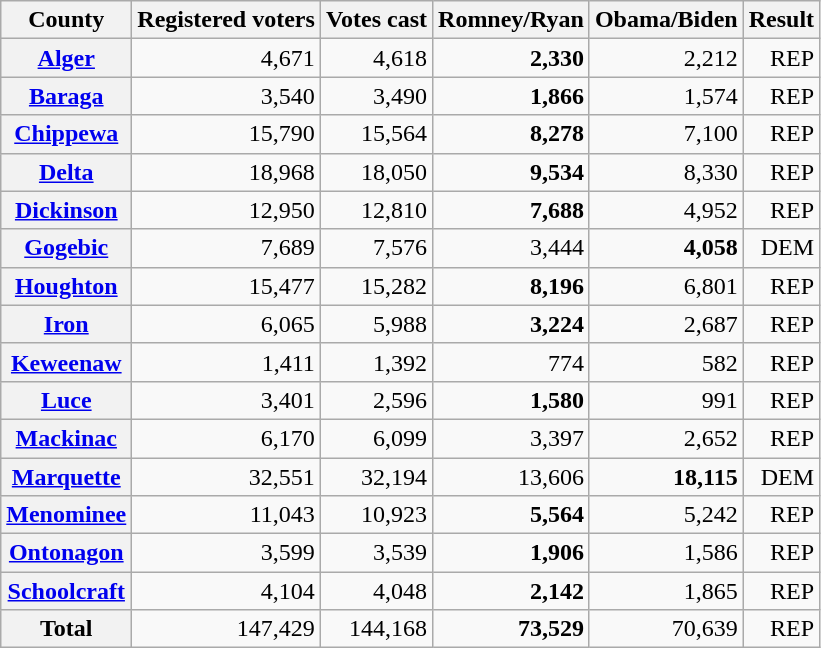<table class="wikitable plainrowheaders sortable mw-collapsible mw-collapsed" style="text-align: right;">
<tr>
<th scope="col">County</th>
<th scope="col">Registered voters</th>
<th scope="col">Votes cast</th>
<th scope="col">Romney/Ryan</th>
<th scope="col">Obama/Biden</th>
<th scope="col">Result</th>
</tr>
<tr>
<th scope="row"><a href='#'>Alger</a></th>
<td>4,671</td>
<td>4,618</td>
<td><strong>2,330</strong></td>
<td>2,212</td>
<td>REP</td>
</tr>
<tr>
<th scope="row"><a href='#'>Baraga</a></th>
<td>3,540</td>
<td>3,490</td>
<td><strong>1,866</strong></td>
<td>1,574</td>
<td>REP</td>
</tr>
<tr>
<th scope="row"><a href='#'>Chippewa</a></th>
<td>15,790</td>
<td>15,564</td>
<td><strong>8,278</strong></td>
<td>7,100</td>
<td>REP</td>
</tr>
<tr>
<th scope="row"><a href='#'>Delta</a></th>
<td>18,968</td>
<td>18,050</td>
<td><strong>9,534</strong></td>
<td>8,330</td>
<td>REP</td>
</tr>
<tr>
<th scope="row"><a href='#'>Dickinson</a></th>
<td>12,950</td>
<td>12,810</td>
<td><strong>7,688</strong></td>
<td>4,952</td>
<td>REP</td>
</tr>
<tr>
<th scope="row"><a href='#'>Gogebic</a></th>
<td>7,689</td>
<td>7,576</td>
<td>3,444</td>
<td><strong>4,058</strong></td>
<td>DEM</td>
</tr>
<tr>
<th scope="row"><a href='#'>Houghton</a></th>
<td>15,477</td>
<td>15,282</td>
<td><strong>8,196</strong></td>
<td>6,801</td>
<td>REP</td>
</tr>
<tr>
<th scope="row"><a href='#'>Iron</a></th>
<td>6,065</td>
<td>5,988</td>
<td><strong>3,224</strong></td>
<td>2,687</td>
<td>REP</td>
</tr>
<tr>
<th scope="row"><a href='#'>Keweenaw</a></th>
<td>1,411</td>
<td>1,392</td>
<td>774</td>
<td>582</td>
<td>REP</td>
</tr>
<tr>
<th scope="row"><a href='#'>Luce</a></th>
<td>3,401</td>
<td>2,596</td>
<td><strong>1,580</strong></td>
<td>991</td>
<td>REP</td>
</tr>
<tr>
<th scope="row"><a href='#'>Mackinac</a></th>
<td>6,170</td>
<td>6,099</td>
<td>3,397</td>
<td>2,652</td>
<td>REP</td>
</tr>
<tr>
<th scope="row"><a href='#'>Marquette</a></th>
<td>32,551</td>
<td>32,194</td>
<td>13,606</td>
<td><strong>18,115</strong></td>
<td>DEM</td>
</tr>
<tr>
<th scope="row"><a href='#'>Menominee</a></th>
<td>11,043</td>
<td>10,923</td>
<td><strong>5,564</strong></td>
<td>5,242</td>
<td>REP</td>
</tr>
<tr>
<th scope="row"><a href='#'>Ontonagon</a></th>
<td>3,599</td>
<td>3,539</td>
<td><strong>1,906</strong></td>
<td>1,586</td>
<td>REP</td>
</tr>
<tr>
<th scope="row"><a href='#'>Schoolcraft</a></th>
<td>4,104</td>
<td>4,048</td>
<td><strong>2,142</strong></td>
<td>1,865</td>
<td>REP</td>
</tr>
<tr>
<th scope="row">Total</th>
<td>147,429</td>
<td>144,168</td>
<td><strong>73,529</strong></td>
<td>70,639</td>
<td>REP</td>
</tr>
</table>
